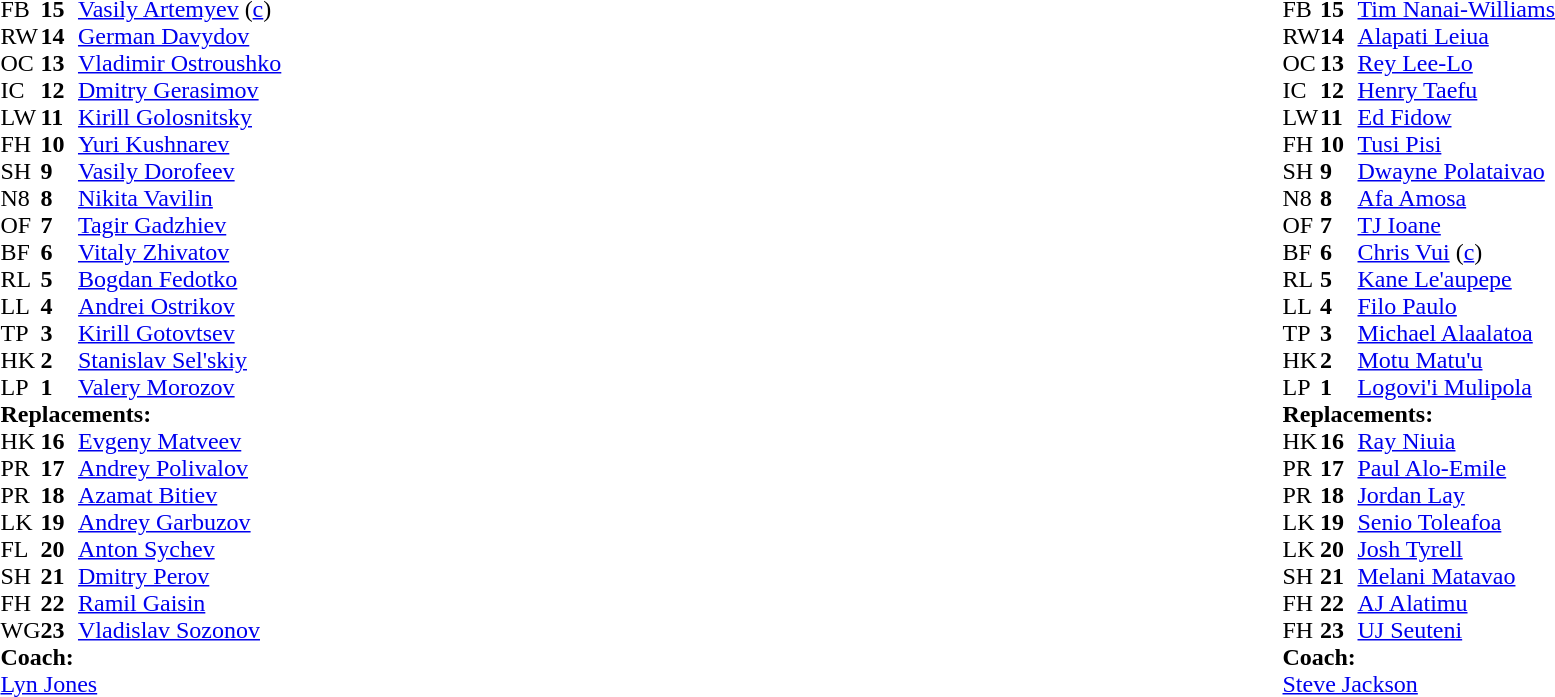<table style="width:100%;">
<tr>
<td style="vertical-align:top; width:50%;"><br><table style="font-size: 100%" cellspacing="0" cellpadding="0">
<tr>
<th width="25"></th>
<th width="25"></th>
</tr>
<tr>
<td>FB</td>
<td><strong>15</strong></td>
<td><a href='#'>Vasily Artemyev</a> (<a href='#'>c</a>)</td>
</tr>
<tr>
<td>RW</td>
<td><strong>14</strong></td>
<td><a href='#'>German Davydov</a></td>
</tr>
<tr>
<td>OC</td>
<td><strong>13</strong></td>
<td><a href='#'>Vladimir Ostroushko</a></td>
</tr>
<tr>
<td>IC</td>
<td><strong>12</strong></td>
<td><a href='#'>Dmitry Gerasimov</a></td>
<td></td>
<td></td>
</tr>
<tr>
<td>LW</td>
<td><strong>11</strong></td>
<td><a href='#'>Kirill Golosnitsky</a></td>
</tr>
<tr>
<td>FH</td>
<td><strong>10</strong></td>
<td><a href='#'>Yuri Kushnarev</a></td>
<td></td>
<td></td>
</tr>
<tr>
<td>SH</td>
<td><strong>9</strong></td>
<td><a href='#'>Vasily Dorofeev</a></td>
<td></td>
<td></td>
</tr>
<tr>
<td>N8</td>
<td><strong>8</strong></td>
<td><a href='#'>Nikita Vavilin</a></td>
<td></td>
<td></td>
</tr>
<tr>
<td>OF</td>
<td><strong>7</strong></td>
<td><a href='#'>Tagir Gadzhiev</a></td>
</tr>
<tr>
<td>BF</td>
<td><strong>6</strong></td>
<td><a href='#'>Vitaly Zhivatov</a></td>
</tr>
<tr>
<td>RL</td>
<td><strong>5</strong></td>
<td><a href='#'>Bogdan Fedotko</a></td>
</tr>
<tr>
<td>LL</td>
<td><strong>4</strong></td>
<td><a href='#'>Andrei Ostrikov</a></td>
<td></td>
<td></td>
</tr>
<tr>
<td>TP</td>
<td><strong>3</strong></td>
<td><a href='#'>Kirill Gotovtsev</a></td>
<td></td>
<td></td>
</tr>
<tr>
<td>HK</td>
<td><strong>2</strong></td>
<td><a href='#'>Stanislav Sel'skiy</a></td>
<td></td>
<td></td>
</tr>
<tr>
<td>LP</td>
<td><strong>1</strong></td>
<td><a href='#'>Valery Morozov</a></td>
<td></td>
<td></td>
</tr>
<tr>
<td colspan="3"><strong>Replacements:</strong></td>
</tr>
<tr>
<td>HK</td>
<td><strong>16</strong></td>
<td><a href='#'>Evgeny Matveev</a></td>
<td></td>
<td></td>
</tr>
<tr>
<td>PR</td>
<td><strong>17</strong></td>
<td><a href='#'>Andrey Polivalov</a></td>
<td></td>
<td></td>
</tr>
<tr>
<td>PR</td>
<td><strong>18</strong></td>
<td><a href='#'>Azamat Bitiev</a></td>
<td></td>
<td></td>
</tr>
<tr>
<td>LK</td>
<td><strong>19</strong></td>
<td><a href='#'>Andrey Garbuzov</a></td>
<td></td>
<td></td>
</tr>
<tr>
<td>FL</td>
<td><strong>20</strong></td>
<td><a href='#'>Anton Sychev</a></td>
<td></td>
<td></td>
</tr>
<tr>
<td>SH</td>
<td><strong>21</strong></td>
<td><a href='#'>Dmitry Perov</a></td>
<td></td>
<td></td>
</tr>
<tr>
<td>FH</td>
<td><strong>22</strong></td>
<td><a href='#'>Ramil Gaisin</a></td>
<td></td>
<td></td>
</tr>
<tr>
<td>WG</td>
<td><strong>23</strong></td>
<td><a href='#'>Vladislav Sozonov</a></td>
<td></td>
<td></td>
</tr>
<tr>
<td colspan="3"><strong>Coach:</strong></td>
</tr>
<tr>
<td colspan="4"> <a href='#'>Lyn Jones</a></td>
</tr>
</table>
</td>
<td style="vertical-align:top"></td>
<td style="vertical-align:top; width:50%;"><br><table cellspacing="0" cellpadding="0" style="font-size:100%; margin:auto;">
<tr>
<th width="25"></th>
<th width="25"></th>
</tr>
<tr>
<td>FB</td>
<td><strong>15</strong></td>
<td><a href='#'>Tim Nanai-Williams</a></td>
<td></td>
<td></td>
</tr>
<tr>
<td>RW</td>
<td><strong>14</strong></td>
<td><a href='#'>Alapati Leiua</a></td>
</tr>
<tr>
<td>OC</td>
<td><strong>13</strong></td>
<td><a href='#'>Rey Lee-Lo</a></td>
<td></td>
</tr>
<tr>
<td>IC</td>
<td><strong>12</strong></td>
<td><a href='#'>Henry Taefu</a></td>
</tr>
<tr>
<td>LW</td>
<td><strong>11</strong></td>
<td><a href='#'>Ed Fidow</a></td>
</tr>
<tr>
<td>FH</td>
<td><strong>10</strong></td>
<td><a href='#'>Tusi Pisi</a></td>
<td></td>
<td></td>
</tr>
<tr>
<td>SH</td>
<td><strong>9</strong></td>
<td><a href='#'>Dwayne Polataivao</a></td>
<td></td>
<td></td>
</tr>
<tr>
<td>N8</td>
<td><strong>8</strong></td>
<td><a href='#'>Afa Amosa</a></td>
<td></td>
<td></td>
<td></td>
<td></td>
</tr>
<tr>
<td>OF</td>
<td><strong>7</strong></td>
<td><a href='#'>TJ Ioane</a></td>
</tr>
<tr>
<td>BF</td>
<td><strong>6</strong></td>
<td><a href='#'>Chris Vui</a> (<a href='#'>c</a>)</td>
</tr>
<tr>
<td>RL</td>
<td><strong>5</strong></td>
<td><a href='#'>Kane Le'aupepe</a></td>
</tr>
<tr>
<td>LL</td>
<td><strong>4</strong></td>
<td><a href='#'>Filo Paulo</a></td>
<td></td>
<td></td>
</tr>
<tr>
<td>TP</td>
<td><strong>3</strong></td>
<td><a href='#'>Michael Alaalatoa</a></td>
<td></td>
<td></td>
</tr>
<tr>
<td>HK</td>
<td><strong>2</strong></td>
<td><a href='#'>Motu Matu'u</a></td>
<td></td>
<td></td>
<td></td>
</tr>
<tr>
<td>LP</td>
<td><strong>1</strong></td>
<td><a href='#'>Logovi'i Mulipola</a></td>
<td></td>
<td></td>
</tr>
<tr>
<td colspan="3"><strong>Replacements:</strong></td>
</tr>
<tr>
<td>HK</td>
<td><strong>16</strong></td>
<td><a href='#'>Ray Niuia</a></td>
<td></td>
<td></td>
</tr>
<tr>
<td>PR</td>
<td><strong>17</strong></td>
<td><a href='#'>Paul Alo-Emile</a></td>
<td></td>
<td></td>
</tr>
<tr>
<td>PR</td>
<td><strong>18</strong></td>
<td><a href='#'>Jordan Lay</a></td>
<td></td>
<td></td>
</tr>
<tr>
<td>LK</td>
<td><strong>19</strong></td>
<td><a href='#'>Senio Toleafoa</a></td>
<td></td>
<td></td>
</tr>
<tr>
<td>LK</td>
<td><strong>20</strong></td>
<td><a href='#'>Josh Tyrell</a></td>
<td></td>
<td></td>
<td></td>
<td></td>
</tr>
<tr>
<td>SH</td>
<td><strong>21</strong></td>
<td><a href='#'>Melani Matavao</a></td>
<td></td>
<td></td>
</tr>
<tr>
<td>FH</td>
<td><strong>22</strong></td>
<td><a href='#'>AJ Alatimu</a></td>
<td></td>
<td></td>
</tr>
<tr>
<td>FH</td>
<td><strong>23</strong></td>
<td><a href='#'>UJ Seuteni</a></td>
<td></td>
<td></td>
</tr>
<tr>
<td colspan="3"><strong>Coach:</strong></td>
</tr>
<tr>
<td colspan="4"> <a href='#'>Steve Jackson</a></td>
</tr>
</table>
</td>
</tr>
</table>
